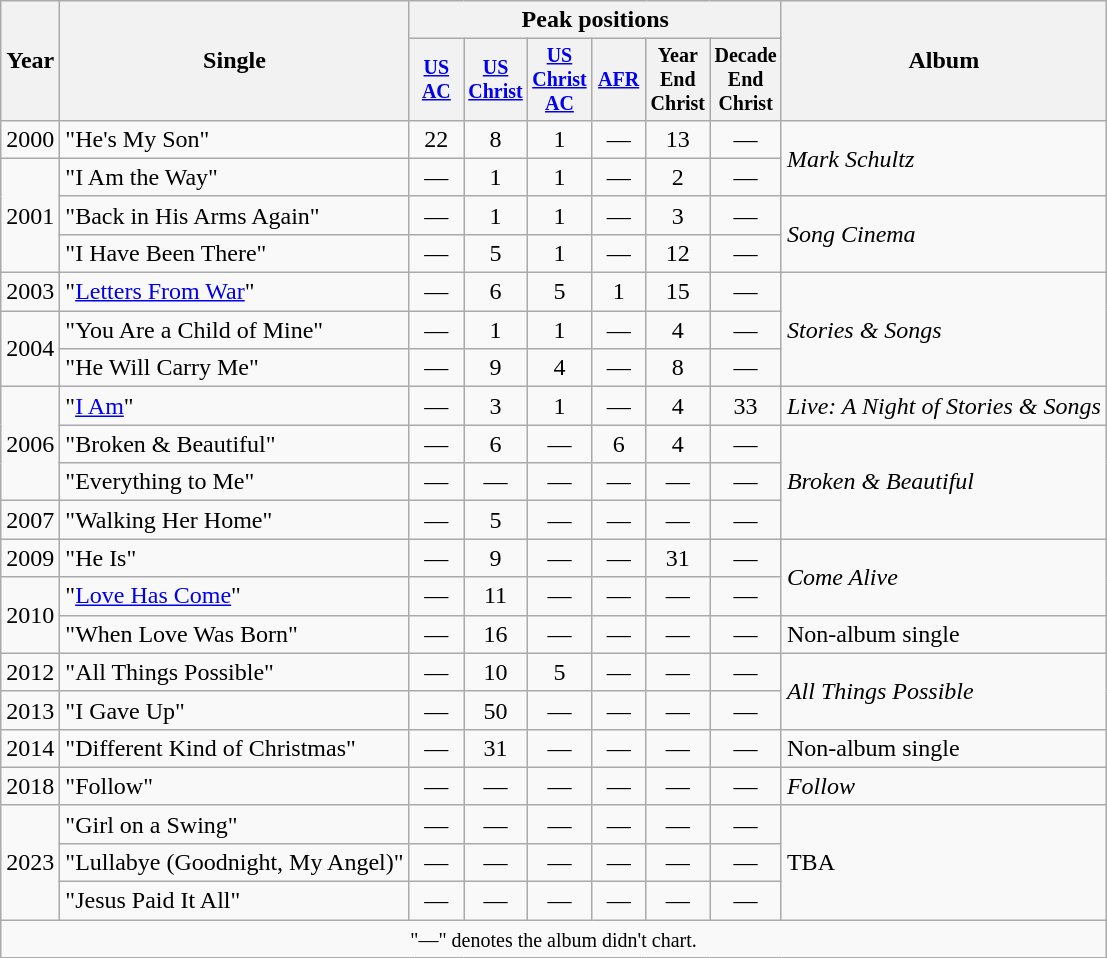<table class="wikitable" style="text-align:center">
<tr>
<th rowspan="2">Year</th>
<th rowspan="2">Single</th>
<th colspan="6">Peak positions</th>
<th rowspan="2">Album</th>
</tr>
<tr style="font-size:smaller;">
<th style="width:30px;"><a href='#'>US<br>AC</a></th>
<th style="width:30px;"><a href='#'>US<br>Christ</a></th>
<th style="width:30px;"><a href='#'>US<br>Christ AC</a></th>
<th style="width:30px;"><a href='#'>AFR</a></th>
<th style="width:30px;">Year<br>End<br>Christ</th>
<th style="width:30px;">Decade<br>End<br>Christ</th>
</tr>
<tr>
<td>2000</td>
<td style="text-align:left;">"He's My Son"</td>
<td>22</td>
<td>8</td>
<td>1</td>
<td>—</td>
<td>13</td>
<td>—</td>
<td style="text-align:left;" rowspan="2"><em>Mark Schultz</em></td>
</tr>
<tr>
<td rowspan="3">2001</td>
<td style="text-align:left;">"I Am the Way"</td>
<td>—</td>
<td>1</td>
<td>1</td>
<td>—</td>
<td>2</td>
<td>—</td>
</tr>
<tr>
<td style="text-align:left;">"Back in His Arms Again"</td>
<td>—</td>
<td>1</td>
<td>1</td>
<td>—</td>
<td>3</td>
<td>—</td>
<td style="text-align:left;" rowspan="2"><em>Song Cinema</em></td>
</tr>
<tr>
<td style="text-align:left;">"I Have Been There"</td>
<td>—</td>
<td>5</td>
<td>1</td>
<td>—</td>
<td>12</td>
<td>—</td>
</tr>
<tr>
<td>2003</td>
<td style="text-align:left;">"<a href='#'>Letters From War</a>"</td>
<td>—</td>
<td>6</td>
<td>5</td>
<td>1</td>
<td>15</td>
<td>—</td>
<td style="text-align:left;" rowspan="3"><em>Stories & Songs</em></td>
</tr>
<tr>
<td rowspan="2">2004</td>
<td style="text-align:left;">"You Are a Child of Mine"</td>
<td>—</td>
<td>1</td>
<td>1</td>
<td>—</td>
<td>4</td>
<td>—</td>
</tr>
<tr>
<td style="text-align:left;">"He Will Carry Me"</td>
<td>—</td>
<td>9</td>
<td>4</td>
<td>—</td>
<td>8</td>
<td>—</td>
</tr>
<tr>
<td rowspan="3">2006</td>
<td style="text-align:left;">"<a href='#'>I Am</a>"</td>
<td>—</td>
<td>3</td>
<td>1</td>
<td>—</td>
<td>4</td>
<td>33</td>
<td style="text-align:left;"><em>Live: A Night of Stories & Songs</em></td>
</tr>
<tr>
<td style="text-align:left;">"Broken & Beautiful"</td>
<td>—</td>
<td>6</td>
<td>—</td>
<td>6</td>
<td>4</td>
<td>—</td>
<td style="text-align:left;" rowspan="3"><em>Broken & Beautiful</em></td>
</tr>
<tr>
<td style="text-align:left;">"Everything to Me"</td>
<td>—</td>
<td>—</td>
<td>—</td>
<td>—</td>
<td>—</td>
<td>—</td>
</tr>
<tr>
<td>2007</td>
<td style="text-align:left;">"Walking Her Home"</td>
<td>—</td>
<td>5</td>
<td>—</td>
<td>—</td>
<td>—</td>
<td>—</td>
</tr>
<tr>
<td>2009</td>
<td style="text-align:left;">"He Is"</td>
<td>—</td>
<td>9</td>
<td>—</td>
<td>—</td>
<td>31</td>
<td>—</td>
<td style="text-align:left;" rowspan="2"><em>Come Alive</em></td>
</tr>
<tr>
<td rowspan="2">2010</td>
<td style="text-align:left;">"<a href='#'>Love Has Come</a>"</td>
<td>—</td>
<td>11</td>
<td>—</td>
<td>—</td>
<td>—</td>
<td>—</td>
</tr>
<tr>
<td style="text-align:left;">"When Love Was Born"</td>
<td>—</td>
<td>16</td>
<td>—</td>
<td>—</td>
<td>—</td>
<td>—</td>
<td style="text-align:left;">Non-album single</td>
</tr>
<tr>
<td>2012</td>
<td style="text-align:left;">"All Things Possible"</td>
<td>—</td>
<td>10</td>
<td>5</td>
<td>—</td>
<td>—</td>
<td>—</td>
<td style="text-align:left;" rowspan="2"><em>All Things Possible</em></td>
</tr>
<tr>
<td>2013</td>
<td style="text-align:left;">"I Gave Up"</td>
<td>—</td>
<td>50</td>
<td>—</td>
<td>—</td>
<td>—</td>
<td>—</td>
</tr>
<tr>
<td>2014</td>
<td style="text-align:left;">"Different Kind of Christmas"</td>
<td>—</td>
<td>31</td>
<td>—</td>
<td>—</td>
<td>—</td>
<td>—</td>
<td style="text-align:left;">Non-album single</td>
</tr>
<tr>
<td>2018</td>
<td style="text-align:left;">"Follow"</td>
<td>—</td>
<td>—</td>
<td>—</td>
<td>—</td>
<td>—</td>
<td>—</td>
<td style="text-align:left;" rowspan="1"><em>Follow</em></td>
</tr>
<tr>
<td rowspan="3">2023</td>
<td style="text-align:left;">"Girl on a Swing"</td>
<td>—</td>
<td>—</td>
<td>—</td>
<td>—</td>
<td>—</td>
<td>—</td>
<td style="text-align:left;" rowspan="3">TBA</td>
</tr>
<tr>
<td style="text-align:left;">"Lullabye (Goodnight, My Angel)"</td>
<td>—</td>
<td>—</td>
<td>—</td>
<td>—</td>
<td>—</td>
<td>—</td>
</tr>
<tr>
<td style="text-align:left;">"Jesus Paid It All"</td>
<td>—</td>
<td>—</td>
<td>—</td>
<td>—</td>
<td>—</td>
<td>—</td>
</tr>
<tr>
<td style="text-align:center;" colspan="9"><small>"—" denotes the album didn't chart.</small></td>
</tr>
</table>
